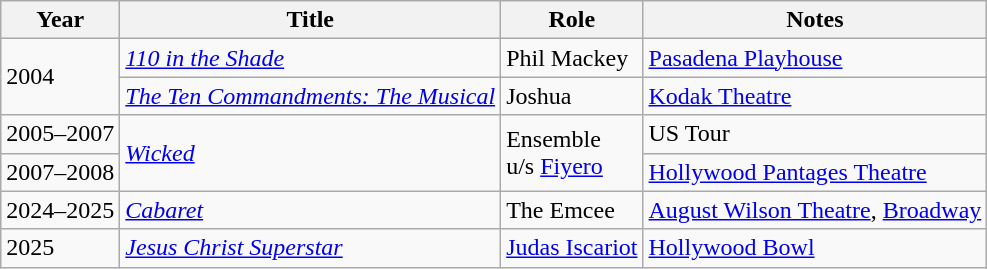<table class="wikitable sortable">
<tr>
<th scope="col">Year</th>
<th scope="col">Title</th>
<th scope="col">Role</th>
<th scope="col" class="unsortable">Notes</th>
</tr>
<tr>
<td rowspan=2>2004</td>
<td><em><a href='#'>110 in the Shade</a></em></td>
<td>Phil Mackey</td>
<td><a href='#'>Pasadena Playhouse</a></td>
</tr>
<tr>
<td><em><a href='#'>The Ten Commandments: The Musical</a></em></td>
<td>Joshua</td>
<td><a href='#'>Kodak Theatre</a></td>
</tr>
<tr>
<td>2005–2007</td>
<td rowspan=2><em><a href='#'>Wicked</a></em></td>
<td rowspan=2>Ensemble<br>u/s <a href='#'>Fiyero</a></td>
<td>US Tour</td>
</tr>
<tr>
<td>2007–2008</td>
<td><a href='#'>Hollywood Pantages Theatre</a></td>
</tr>
<tr>
<td>2024–2025</td>
<td><em><a href='#'>Cabaret</a></em></td>
<td>The Emcee</td>
<td><a href='#'>August Wilson Theatre</a>, <a href='#'>Broadway</a></td>
</tr>
<tr>
<td>2025</td>
<td><em><a href='#'>Jesus Christ Superstar</a></em></td>
<td><a href='#'>Judas Iscariot</a></td>
<td><a href='#'>Hollywood Bowl</a></td>
</tr>
</table>
